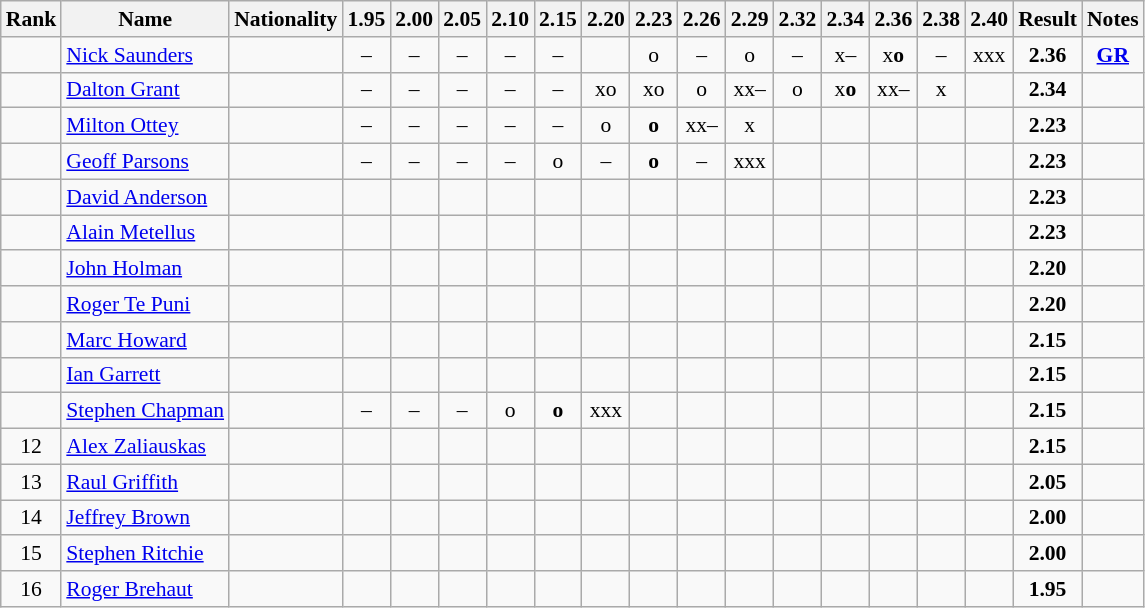<table class="wikitable sortable" style=" text-align:center;font-size:90%">
<tr>
<th>Rank</th>
<th>Name</th>
<th>Nationality</th>
<th>1.95</th>
<th>2.00</th>
<th>2.05</th>
<th>2.10</th>
<th>2.15</th>
<th>2.20</th>
<th>2.23</th>
<th>2.26</th>
<th>2.29</th>
<th>2.32</th>
<th>2.34</th>
<th>2.36</th>
<th>2.38</th>
<th>2.40</th>
<th>Result</th>
<th>Notes</th>
</tr>
<tr>
<td></td>
<td align=left><a href='#'>Nick Saunders</a></td>
<td align=left></td>
<td>–</td>
<td>–</td>
<td>–</td>
<td>–</td>
<td>–</td>
<td></td>
<td>o</td>
<td>–</td>
<td>o</td>
<td>–</td>
<td>x–</td>
<td>x<strong>o</strong></td>
<td>–</td>
<td>xxx</td>
<td><strong>2.36</strong></td>
<td><strong><a href='#'>GR</a></strong></td>
</tr>
<tr>
<td></td>
<td align=left><a href='#'>Dalton Grant</a></td>
<td align=left></td>
<td>–</td>
<td>–</td>
<td>–</td>
<td>–</td>
<td>–</td>
<td>xo</td>
<td>xo</td>
<td>o</td>
<td>xx–</td>
<td>o</td>
<td>x<strong>o</strong></td>
<td>xx–</td>
<td>x</td>
<td></td>
<td><strong>2.34</strong></td>
<td></td>
</tr>
<tr>
<td></td>
<td align=left><a href='#'>Milton Ottey</a></td>
<td align=left></td>
<td>–</td>
<td>–</td>
<td>–</td>
<td>–</td>
<td>–</td>
<td>o</td>
<td><strong>o</strong></td>
<td>xx–</td>
<td>x</td>
<td></td>
<td></td>
<td></td>
<td></td>
<td></td>
<td><strong>2.23</strong></td>
<td></td>
</tr>
<tr>
<td></td>
<td align=left><a href='#'>Geoff Parsons</a></td>
<td align=left></td>
<td>–</td>
<td>–</td>
<td>–</td>
<td>–</td>
<td>o</td>
<td>–</td>
<td><strong>o</strong></td>
<td>–</td>
<td>xxx</td>
<td></td>
<td></td>
<td></td>
<td></td>
<td></td>
<td><strong>2.23</strong></td>
<td></td>
</tr>
<tr>
<td></td>
<td align=left><a href='#'>David Anderson</a></td>
<td align=left></td>
<td></td>
<td></td>
<td></td>
<td></td>
<td></td>
<td></td>
<td></td>
<td></td>
<td></td>
<td></td>
<td></td>
<td></td>
<td></td>
<td></td>
<td><strong>2.23</strong></td>
<td></td>
</tr>
<tr>
<td></td>
<td align=left><a href='#'>Alain Metellus</a></td>
<td align=left></td>
<td></td>
<td></td>
<td></td>
<td></td>
<td></td>
<td></td>
<td></td>
<td></td>
<td></td>
<td></td>
<td></td>
<td></td>
<td></td>
<td></td>
<td><strong>2.23</strong></td>
<td></td>
</tr>
<tr>
<td></td>
<td align=left><a href='#'>John Holman</a></td>
<td align=left></td>
<td></td>
<td></td>
<td></td>
<td></td>
<td></td>
<td></td>
<td></td>
<td></td>
<td></td>
<td></td>
<td></td>
<td></td>
<td></td>
<td></td>
<td><strong>2.20</strong></td>
<td></td>
</tr>
<tr>
<td></td>
<td align=left><a href='#'>Roger Te Puni</a></td>
<td align=left></td>
<td></td>
<td></td>
<td></td>
<td></td>
<td></td>
<td></td>
<td></td>
<td></td>
<td></td>
<td></td>
<td></td>
<td></td>
<td></td>
<td></td>
<td><strong>2.20</strong></td>
<td></td>
</tr>
<tr>
<td></td>
<td align=left><a href='#'>Marc Howard</a></td>
<td align=left></td>
<td></td>
<td></td>
<td></td>
<td></td>
<td></td>
<td></td>
<td></td>
<td></td>
<td></td>
<td></td>
<td></td>
<td></td>
<td></td>
<td></td>
<td><strong>2.15</strong></td>
<td></td>
</tr>
<tr>
<td></td>
<td align=left><a href='#'>Ian Garrett</a></td>
<td align=left></td>
<td></td>
<td></td>
<td></td>
<td></td>
<td></td>
<td></td>
<td></td>
<td></td>
<td></td>
<td></td>
<td></td>
<td></td>
<td></td>
<td></td>
<td><strong>2.15</strong></td>
<td></td>
</tr>
<tr>
<td></td>
<td align=left><a href='#'>Stephen Chapman</a></td>
<td align=left></td>
<td>–</td>
<td>–</td>
<td>–</td>
<td>o</td>
<td><strong>o</strong></td>
<td>xxx</td>
<td></td>
<td></td>
<td></td>
<td></td>
<td></td>
<td></td>
<td></td>
<td></td>
<td><strong>2.15</strong></td>
<td></td>
</tr>
<tr>
<td>12</td>
<td align=left><a href='#'>Alex Zaliauskas</a></td>
<td align=left></td>
<td></td>
<td></td>
<td></td>
<td></td>
<td></td>
<td></td>
<td></td>
<td></td>
<td></td>
<td></td>
<td></td>
<td></td>
<td></td>
<td></td>
<td><strong>2.15</strong></td>
<td></td>
</tr>
<tr>
<td>13</td>
<td align=left><a href='#'>Raul Griffith</a></td>
<td align=left></td>
<td></td>
<td></td>
<td></td>
<td></td>
<td></td>
<td></td>
<td></td>
<td></td>
<td></td>
<td></td>
<td></td>
<td></td>
<td></td>
<td></td>
<td><strong>2.05</strong></td>
<td></td>
</tr>
<tr>
<td>14</td>
<td align=left><a href='#'>Jeffrey Brown</a></td>
<td align=left></td>
<td></td>
<td></td>
<td></td>
<td></td>
<td></td>
<td></td>
<td></td>
<td></td>
<td></td>
<td></td>
<td></td>
<td></td>
<td></td>
<td></td>
<td><strong>2.00</strong></td>
<td></td>
</tr>
<tr>
<td>15</td>
<td align=left><a href='#'>Stephen Ritchie</a></td>
<td align=left></td>
<td></td>
<td></td>
<td></td>
<td></td>
<td></td>
<td></td>
<td></td>
<td></td>
<td></td>
<td></td>
<td></td>
<td></td>
<td></td>
<td></td>
<td><strong>2.00</strong></td>
<td></td>
</tr>
<tr>
<td>16</td>
<td align=left><a href='#'>Roger Brehaut</a></td>
<td align=left></td>
<td></td>
<td></td>
<td></td>
<td></td>
<td></td>
<td></td>
<td></td>
<td></td>
<td></td>
<td></td>
<td></td>
<td></td>
<td></td>
<td></td>
<td><strong>1.95</strong></td>
<td></td>
</tr>
</table>
